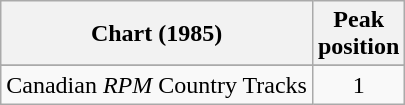<table class="wikitable sortable">
<tr>
<th align="left">Chart (1985)</th>
<th align="center">Peak<br>position</th>
</tr>
<tr>
</tr>
<tr>
<td align="left">Canadian <em>RPM</em> Country Tracks</td>
<td align="center">1</td>
</tr>
</table>
